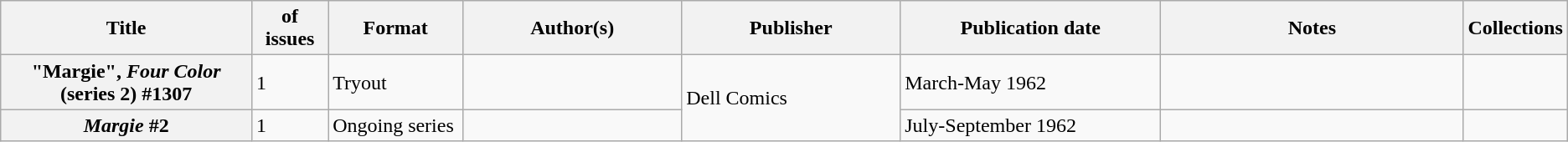<table class="wikitable">
<tr>
<th>Title</th>
<th style="width:40pt"> of issues</th>
<th style="width:75pt">Format</th>
<th style="width:125pt">Author(s)</th>
<th style="width:125pt">Publisher</th>
<th style="width:150pt">Publication date</th>
<th style="width:175pt">Notes</th>
<th>Collections</th>
</tr>
<tr>
<th>"Margie", <em>Four Color</em> (series 2) #1307</th>
<td>1</td>
<td>Tryout</td>
<td></td>
<td rowspan="2">Dell Comics</td>
<td>March-May 1962</td>
<td></td>
<td></td>
</tr>
<tr>
<th><em>Margie</em> #2</th>
<td>1</td>
<td>Ongoing series</td>
<td></td>
<td>July-September 1962</td>
<td></td>
<td></td>
</tr>
</table>
